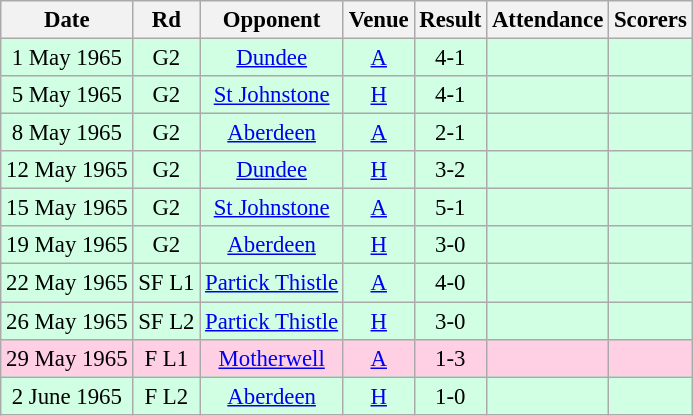<table class="wikitable sortable" style="font-size:95%; text-align:center">
<tr>
<th>Date</th>
<th>Rd</th>
<th>Opponent</th>
<th>Venue</th>
<th>Result</th>
<th>Attendance</th>
<th>Scorers</th>
</tr>
<tr bgcolor = "#d0ffe3">
<td>1 May 1965</td>
<td>G2</td>
<td><a href='#'>Dundee</a></td>
<td><a href='#'>A</a></td>
<td>4-1</td>
<td></td>
<td></td>
</tr>
<tr bgcolor = "#d0ffe3">
<td>5 May 1965</td>
<td>G2</td>
<td><a href='#'>St Johnstone</a></td>
<td><a href='#'>H</a></td>
<td>4-1</td>
<td></td>
<td></td>
</tr>
<tr bgcolor = "#d0ffe3">
<td>8 May 1965</td>
<td>G2</td>
<td><a href='#'>Aberdeen</a></td>
<td><a href='#'>A</a></td>
<td>2-1</td>
<td></td>
<td></td>
</tr>
<tr bgcolor = "#d0ffe3">
<td>12 May 1965</td>
<td>G2</td>
<td><a href='#'>Dundee</a></td>
<td><a href='#'>H</a></td>
<td>3-2</td>
<td></td>
<td></td>
</tr>
<tr bgcolor = "#d0ffe3">
<td>15 May 1965</td>
<td>G2</td>
<td><a href='#'>St Johnstone</a></td>
<td><a href='#'>A</a></td>
<td>5-1</td>
<td></td>
<td></td>
</tr>
<tr bgcolor = "#d0ffe3">
<td>19 May 1965</td>
<td>G2</td>
<td><a href='#'>Aberdeen</a></td>
<td><a href='#'>H</a></td>
<td>3-0</td>
<td></td>
<td></td>
</tr>
<tr bgcolor = "#d0ffe3">
<td>22 May 1965</td>
<td>SF L1</td>
<td><a href='#'>Partick Thistle</a></td>
<td><a href='#'>A</a></td>
<td>4-0</td>
<td></td>
<td></td>
</tr>
<tr bgcolor = "#d0ffe3">
<td>26 May 1965</td>
<td>SF L2</td>
<td><a href='#'>Partick Thistle</a></td>
<td><a href='#'>H</a></td>
<td>3-0</td>
<td></td>
<td></td>
</tr>
<tr bgcolor = "#ffd0e3">
<td>29 May 1965</td>
<td>F L1</td>
<td><a href='#'>Motherwell</a></td>
<td><a href='#'>A</a></td>
<td>1-3</td>
<td></td>
<td></td>
</tr>
<tr bgcolor = "#d0ffe3">
<td>2 June 1965</td>
<td>F L2</td>
<td><a href='#'>Aberdeen</a></td>
<td><a href='#'>H</a></td>
<td>1-0</td>
<td></td>
<td></td>
</tr>
</table>
